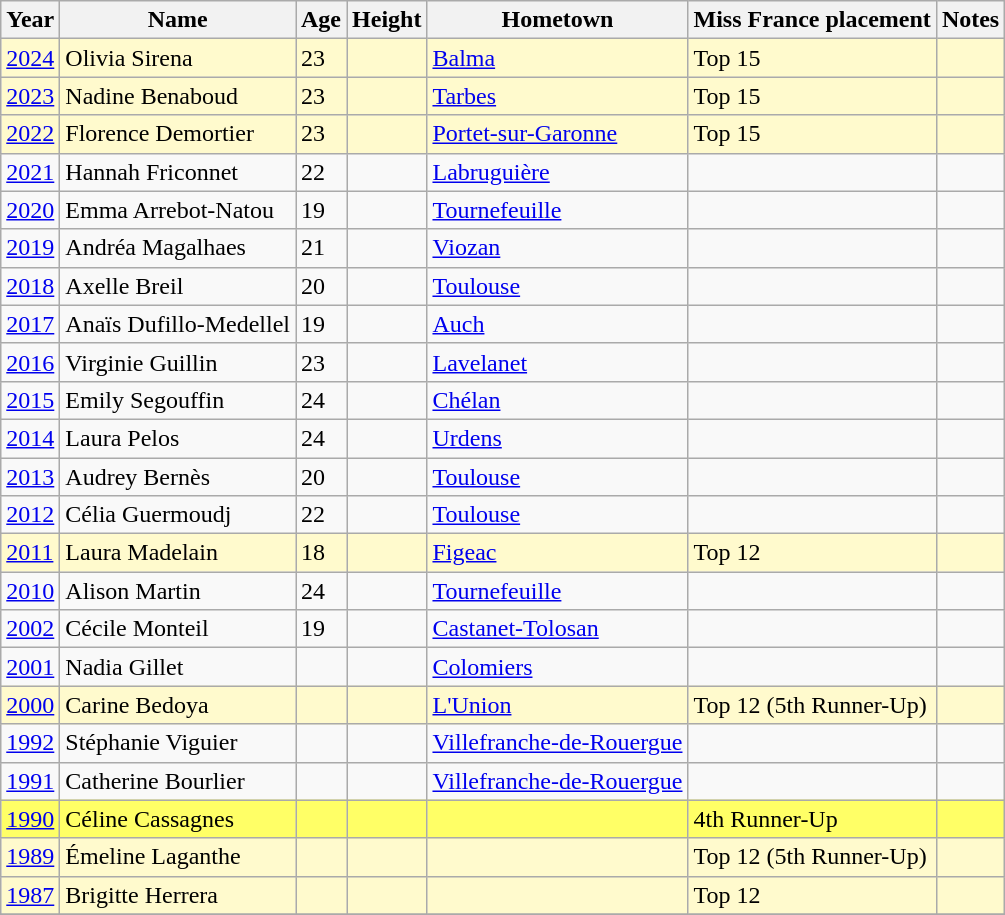<table class="wikitable sortable">
<tr>
<th>Year</th>
<th>Name</th>
<th>Age</th>
<th>Height</th>
<th>Hometown</th>
<th>Miss France placement</th>
<th>Notes</th>
</tr>
<tr bgcolor=#FFFACD>
<td><a href='#'>2024</a></td>
<td>Olivia Sirena</td>
<td>23</td>
<td></td>
<td><a href='#'>Balma</a></td>
<td>Top 15</td>
<td></td>
</tr>
<tr bgcolor=#FFFACD>
<td><a href='#'>2023</a></td>
<td>Nadine Benaboud</td>
<td>23</td>
<td></td>
<td><a href='#'>Tarbes</a></td>
<td>Top 15</td>
<td></td>
</tr>
<tr bgcolor=#FFFACD>
<td><a href='#'>2022</a></td>
<td>Florence Demortier</td>
<td>23</td>
<td></td>
<td><a href='#'>Portet-sur-Garonne</a></td>
<td>Top 15</td>
<td></td>
</tr>
<tr>
<td><a href='#'>2021</a></td>
<td>Hannah Friconnet</td>
<td>22</td>
<td></td>
<td><a href='#'>Labruguière</a></td>
<td></td>
<td></td>
</tr>
<tr>
<td><a href='#'>2020</a></td>
<td>Emma Arrebot-Natou</td>
<td>19</td>
<td></td>
<td><a href='#'>Tournefeuille</a></td>
<td></td>
<td></td>
</tr>
<tr>
<td><a href='#'>2019</a></td>
<td>Andréa Magalhaes</td>
<td>21</td>
<td></td>
<td><a href='#'>Viozan</a></td>
<td></td>
<td></td>
</tr>
<tr>
<td><a href='#'>2018</a></td>
<td>Axelle Breil</td>
<td>20</td>
<td></td>
<td><a href='#'>Toulouse</a></td>
<td></td>
<td></td>
</tr>
<tr>
<td><a href='#'>2017</a></td>
<td>Anaïs Dufillo-Medellel</td>
<td>19</td>
<td></td>
<td><a href='#'>Auch</a></td>
<td></td>
<td></td>
</tr>
<tr>
<td><a href='#'>2016</a></td>
<td>Virginie Guillin</td>
<td>23</td>
<td></td>
<td><a href='#'>Lavelanet</a></td>
<td></td>
<td></td>
</tr>
<tr>
<td><a href='#'>2015</a></td>
<td>Emily Segouffin</td>
<td>24</td>
<td></td>
<td><a href='#'>Chélan</a></td>
<td></td>
<td></td>
</tr>
<tr>
<td><a href='#'>2014</a></td>
<td>Laura Pelos</td>
<td>24</td>
<td></td>
<td><a href='#'>Urdens</a></td>
<td></td>
<td></td>
</tr>
<tr>
<td><a href='#'>2013</a></td>
<td>Audrey Bernès</td>
<td>20</td>
<td></td>
<td><a href='#'>Toulouse</a></td>
<td></td>
<td></td>
</tr>
<tr>
<td><a href='#'>2012</a></td>
<td>Célia Guermoudj</td>
<td>22</td>
<td></td>
<td><a href='#'>Toulouse</a></td>
<td></td>
<td></td>
</tr>
<tr bgcolor=#FFFACD>
<td><a href='#'>2011</a></td>
<td>Laura Madelain</td>
<td>18</td>
<td></td>
<td><a href='#'>Figeac</a></td>
<td>Top 12</td>
<td></td>
</tr>
<tr>
<td><a href='#'>2010</a></td>
<td>Alison Martin</td>
<td>24</td>
<td></td>
<td><a href='#'>Tournefeuille</a></td>
<td></td>
<td></td>
</tr>
<tr>
<td><a href='#'>2002</a></td>
<td>Cécile Monteil</td>
<td>19</td>
<td></td>
<td><a href='#'>Castanet-Tolosan</a></td>
<td></td>
<td></td>
</tr>
<tr>
<td><a href='#'>2001</a></td>
<td>Nadia Gillet</td>
<td></td>
<td></td>
<td><a href='#'>Colomiers</a></td>
<td></td>
<td></td>
</tr>
<tr bgcolor=#FFFACD>
<td><a href='#'>2000</a></td>
<td>Carine Bedoya</td>
<td></td>
<td></td>
<td><a href='#'>L'Union</a></td>
<td>Top 12 (5th Runner-Up)</td>
<td></td>
</tr>
<tr>
<td><a href='#'>1992</a></td>
<td>Stéphanie Viguier</td>
<td></td>
<td></td>
<td><a href='#'>Villefranche-de-Rouergue</a></td>
<td></td>
<td></td>
</tr>
<tr>
<td><a href='#'>1991</a></td>
<td>Catherine Bourlier</td>
<td></td>
<td></td>
<td><a href='#'>Villefranche-de-Rouergue</a></td>
<td></td>
<td></td>
</tr>
<tr bgcolor=#FFFF66>
<td><a href='#'>1990</a></td>
<td>Céline Cassagnes</td>
<td></td>
<td></td>
<td></td>
<td>4th Runner-Up</td>
<td></td>
</tr>
<tr bgcolor=#FFFACD>
<td><a href='#'>1989</a></td>
<td>Émeline Laganthe</td>
<td></td>
<td></td>
<td></td>
<td>Top 12 (5th Runner-Up)</td>
<td></td>
</tr>
<tr bgcolor=#FFFACD>
<td><a href='#'>1987</a></td>
<td>Brigitte Herrera</td>
<td></td>
<td></td>
<td></td>
<td>Top 12</td>
<td></td>
</tr>
<tr>
</tr>
</table>
